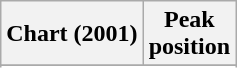<table class="wikitable sortable">
<tr>
<th align="left">Chart (2001)</th>
<th align="center">Peak<br>position</th>
</tr>
<tr>
</tr>
<tr>
</tr>
</table>
